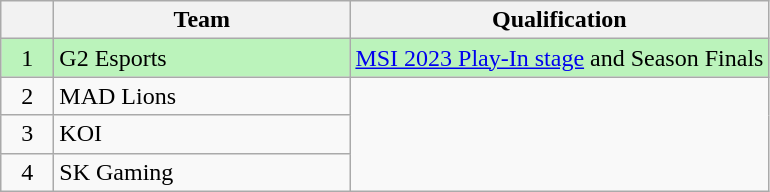<table class="wikitable" style="text-align:center">
<tr>
<th width=28></th>
<th width=190>Team</th>
<th>Qualification</th>
</tr>
<tr style="background-color:#BBF3BB;">
<td>1</td>
<td style="text-align:left">G2 Esports</td>
<td><a href='#'>MSI 2023 Play-In stage</a> and Season Finals</td>
</tr>
<tr>
<td>2</td>
<td style="text-align:left">MAD Lions</td>
</tr>
<tr>
<td>3</td>
<td style="text-align:left">KOI</td>
</tr>
<tr>
<td>4</td>
<td style="text-align:left">SK Gaming</td>
</tr>
</table>
